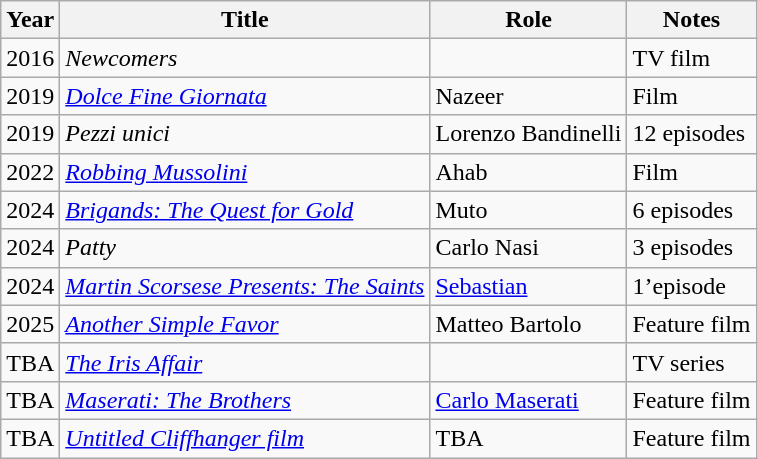<table class="wikitable sortable">
<tr>
<th>Year</th>
<th>Title</th>
<th>Role</th>
<th class="unsortable">Notes</th>
</tr>
<tr>
<td>2016</td>
<td><em>Newcomers</em></td>
<td></td>
<td>TV film</td>
</tr>
<tr>
<td>2019</td>
<td><em><a href='#'>Dolce Fine Giornata</a></em></td>
<td>Nazeer</td>
<td>Film</td>
</tr>
<tr>
<td>2019</td>
<td><em>Pezzi unici</em></td>
<td>Lorenzo Bandinelli</td>
<td>12 episodes</td>
</tr>
<tr>
<td>2022</td>
<td><em><a href='#'>Robbing Mussolini</a></em></td>
<td>Ahab</td>
<td>Film</td>
</tr>
<tr>
<td>2024</td>
<td><em><a href='#'>Brigands: The Quest for Gold</a></em></td>
<td>Muto</td>
<td>6 episodes</td>
</tr>
<tr>
<td>2024</td>
<td><em>Patty</em></td>
<td>Carlo Nasi</td>
<td>3 episodes</td>
</tr>
<tr>
<td>2024</td>
<td><em><a href='#'>Martin Scorsese Presents: The Saints</a></em></td>
<td><a href='#'>Sebastian</a></td>
<td>1’episode</td>
</tr>
<tr>
<td>2025</td>
<td><em><a href='#'>Another Simple Favor</a></em></td>
<td>Matteo Bartolo</td>
<td>Feature film</td>
</tr>
<tr>
<td>TBA</td>
<td><em><a href='#'>The Iris Affair</a></em></td>
<td></td>
<td>TV series</td>
</tr>
<tr>
<td>TBA</td>
<td><em><a href='#'>Maserati: The Brothers</a></em></td>
<td><a href='#'>Carlo Maserati</a></td>
<td>Feature film</td>
</tr>
<tr>
<td>TBA</td>
<td><em><a href='#'>Untitled Cliffhanger film</a></em></td>
<td>TBA</td>
<td>Feature film</td>
</tr>
</table>
